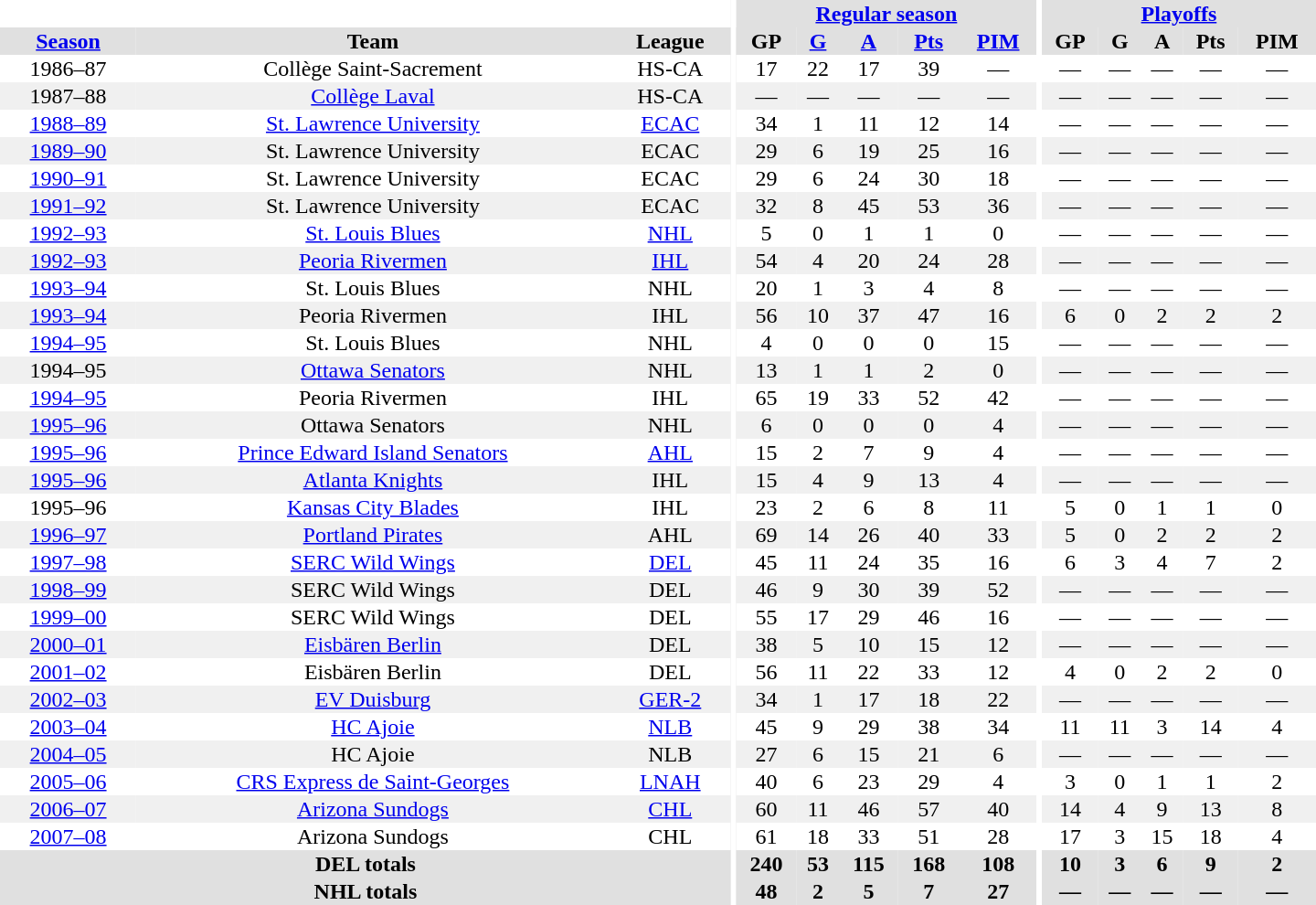<table border="0" cellpadding="1" cellspacing="0" style="text-align:center; width:60em">
<tr bgcolor="#e0e0e0">
<th colspan="3" bgcolor="#ffffff"></th>
<th rowspan="100" bgcolor="#ffffff"></th>
<th colspan="5"><a href='#'>Regular season</a></th>
<th rowspan="100" bgcolor="#ffffff"></th>
<th colspan="5"><a href='#'>Playoffs</a></th>
</tr>
<tr bgcolor="#e0e0e0">
<th><a href='#'>Season</a></th>
<th>Team</th>
<th>League</th>
<th>GP</th>
<th><a href='#'>G</a></th>
<th><a href='#'>A</a></th>
<th><a href='#'>Pts</a></th>
<th><a href='#'>PIM</a></th>
<th>GP</th>
<th>G</th>
<th>A</th>
<th>Pts</th>
<th>PIM</th>
</tr>
<tr>
<td>1986–87</td>
<td>Collège Saint-Sacrement</td>
<td>HS-CA</td>
<td>17</td>
<td>22</td>
<td>17</td>
<td>39</td>
<td>—</td>
<td>—</td>
<td>—</td>
<td>—</td>
<td>—</td>
<td>—</td>
</tr>
<tr bgcolor="#f0f0f0">
<td>1987–88</td>
<td><a href='#'>Collège Laval</a></td>
<td>HS-CA</td>
<td>—</td>
<td>—</td>
<td>—</td>
<td>—</td>
<td>—</td>
<td>—</td>
<td>—</td>
<td>—</td>
<td>—</td>
<td>—</td>
</tr>
<tr>
<td><a href='#'>1988–89</a></td>
<td><a href='#'>St. Lawrence University</a></td>
<td><a href='#'>ECAC</a></td>
<td>34</td>
<td>1</td>
<td>11</td>
<td>12</td>
<td>14</td>
<td>—</td>
<td>—</td>
<td>—</td>
<td>—</td>
<td>—</td>
</tr>
<tr bgcolor="#f0f0f0">
<td><a href='#'>1989–90</a></td>
<td>St. Lawrence University</td>
<td>ECAC</td>
<td>29</td>
<td>6</td>
<td>19</td>
<td>25</td>
<td>16</td>
<td>—</td>
<td>—</td>
<td>—</td>
<td>—</td>
<td>—</td>
</tr>
<tr>
<td><a href='#'>1990–91</a></td>
<td>St. Lawrence University</td>
<td>ECAC</td>
<td>29</td>
<td>6</td>
<td>24</td>
<td>30</td>
<td>18</td>
<td>—</td>
<td>—</td>
<td>—</td>
<td>—</td>
<td>—</td>
</tr>
<tr bgcolor="#f0f0f0">
<td><a href='#'>1991–92</a></td>
<td>St. Lawrence University</td>
<td>ECAC</td>
<td>32</td>
<td>8</td>
<td>45</td>
<td>53</td>
<td>36</td>
<td>—</td>
<td>—</td>
<td>—</td>
<td>—</td>
<td>—</td>
</tr>
<tr>
<td><a href='#'>1992–93</a></td>
<td><a href='#'>St. Louis Blues</a></td>
<td><a href='#'>NHL</a></td>
<td>5</td>
<td>0</td>
<td>1</td>
<td>1</td>
<td>0</td>
<td>—</td>
<td>—</td>
<td>—</td>
<td>—</td>
<td>—</td>
</tr>
<tr bgcolor="#f0f0f0">
<td><a href='#'>1992–93</a></td>
<td><a href='#'>Peoria Rivermen</a></td>
<td><a href='#'>IHL</a></td>
<td>54</td>
<td>4</td>
<td>20</td>
<td>24</td>
<td>28</td>
<td>—</td>
<td>—</td>
<td>—</td>
<td>—</td>
<td>—</td>
</tr>
<tr>
<td><a href='#'>1993–94</a></td>
<td>St. Louis Blues</td>
<td>NHL</td>
<td>20</td>
<td>1</td>
<td>3</td>
<td>4</td>
<td>8</td>
<td>—</td>
<td>—</td>
<td>—</td>
<td>—</td>
<td>—</td>
</tr>
<tr bgcolor="#f0f0f0">
<td><a href='#'>1993–94</a></td>
<td>Peoria Rivermen</td>
<td>IHL</td>
<td>56</td>
<td>10</td>
<td>37</td>
<td>47</td>
<td>16</td>
<td>6</td>
<td>0</td>
<td>2</td>
<td>2</td>
<td>2</td>
</tr>
<tr>
<td><a href='#'>1994–95</a></td>
<td>St. Louis Blues</td>
<td>NHL</td>
<td>4</td>
<td>0</td>
<td>0</td>
<td>0</td>
<td>15</td>
<td>—</td>
<td>—</td>
<td>—</td>
<td>—</td>
<td>—</td>
</tr>
<tr bgcolor="#f0f0f0">
<td>1994–95</td>
<td><a href='#'>Ottawa Senators</a></td>
<td>NHL</td>
<td>13</td>
<td>1</td>
<td>1</td>
<td>2</td>
<td>0</td>
<td>—</td>
<td>—</td>
<td>—</td>
<td>—</td>
<td>—</td>
</tr>
<tr>
<td><a href='#'>1994–95</a></td>
<td>Peoria Rivermen</td>
<td>IHL</td>
<td>65</td>
<td>19</td>
<td>33</td>
<td>52</td>
<td>42</td>
<td>—</td>
<td>—</td>
<td>—</td>
<td>—</td>
<td>—</td>
</tr>
<tr bgcolor="#f0f0f0">
<td><a href='#'>1995–96</a></td>
<td>Ottawa Senators</td>
<td>NHL</td>
<td>6</td>
<td>0</td>
<td>0</td>
<td>0</td>
<td>4</td>
<td>—</td>
<td>—</td>
<td>—</td>
<td>—</td>
<td>—</td>
</tr>
<tr>
<td><a href='#'>1995–96</a></td>
<td><a href='#'>Prince Edward Island Senators</a></td>
<td><a href='#'>AHL</a></td>
<td>15</td>
<td>2</td>
<td>7</td>
<td>9</td>
<td>4</td>
<td>—</td>
<td>—</td>
<td>—</td>
<td>—</td>
<td>—</td>
</tr>
<tr bgcolor="#f0f0f0">
<td><a href='#'>1995–96</a></td>
<td><a href='#'>Atlanta Knights</a></td>
<td>IHL</td>
<td>15</td>
<td>4</td>
<td>9</td>
<td>13</td>
<td>4</td>
<td>—</td>
<td>—</td>
<td>—</td>
<td>—</td>
<td>—</td>
</tr>
<tr>
<td>1995–96</td>
<td><a href='#'>Kansas City Blades</a></td>
<td>IHL</td>
<td>23</td>
<td>2</td>
<td>6</td>
<td>8</td>
<td>11</td>
<td>5</td>
<td>0</td>
<td>1</td>
<td>1</td>
<td>0</td>
</tr>
<tr bgcolor="#f0f0f0">
<td><a href='#'>1996–97</a></td>
<td><a href='#'>Portland Pirates</a></td>
<td>AHL</td>
<td>69</td>
<td>14</td>
<td>26</td>
<td>40</td>
<td>33</td>
<td>5</td>
<td>0</td>
<td>2</td>
<td>2</td>
<td>2</td>
</tr>
<tr>
<td><a href='#'>1997–98</a></td>
<td><a href='#'>SERC Wild Wings</a></td>
<td><a href='#'>DEL</a></td>
<td>45</td>
<td>11</td>
<td>24</td>
<td>35</td>
<td>16</td>
<td>6</td>
<td>3</td>
<td>4</td>
<td>7</td>
<td>2</td>
</tr>
<tr bgcolor="#f0f0f0">
<td><a href='#'>1998–99</a></td>
<td>SERC Wild Wings</td>
<td>DEL</td>
<td>46</td>
<td>9</td>
<td>30</td>
<td>39</td>
<td>52</td>
<td>—</td>
<td>—</td>
<td>—</td>
<td>—</td>
<td>—</td>
</tr>
<tr>
<td><a href='#'>1999–00</a></td>
<td>SERC Wild Wings</td>
<td>DEL</td>
<td>55</td>
<td>17</td>
<td>29</td>
<td>46</td>
<td>16</td>
<td>—</td>
<td>—</td>
<td>—</td>
<td>—</td>
<td>—</td>
</tr>
<tr bgcolor="#f0f0f0">
<td><a href='#'>2000–01</a></td>
<td><a href='#'>Eisbären Berlin</a></td>
<td>DEL</td>
<td>38</td>
<td>5</td>
<td>10</td>
<td>15</td>
<td>12</td>
<td>—</td>
<td>—</td>
<td>—</td>
<td>—</td>
<td>—</td>
</tr>
<tr>
<td><a href='#'>2001–02</a></td>
<td>Eisbären Berlin</td>
<td>DEL</td>
<td>56</td>
<td>11</td>
<td>22</td>
<td>33</td>
<td>12</td>
<td>4</td>
<td>0</td>
<td>2</td>
<td>2</td>
<td>0</td>
</tr>
<tr bgcolor="#f0f0f0">
<td><a href='#'>2002–03</a></td>
<td><a href='#'>EV Duisburg</a></td>
<td><a href='#'>GER-2</a></td>
<td>34</td>
<td>1</td>
<td>17</td>
<td>18</td>
<td>22</td>
<td>—</td>
<td>—</td>
<td>—</td>
<td>—</td>
<td>—</td>
</tr>
<tr>
<td><a href='#'>2003–04</a></td>
<td><a href='#'>HC Ajoie</a></td>
<td><a href='#'>NLB</a></td>
<td>45</td>
<td>9</td>
<td>29</td>
<td>38</td>
<td>34</td>
<td>11</td>
<td>11</td>
<td>3</td>
<td>14</td>
<td>4</td>
</tr>
<tr bgcolor="#f0f0f0">
<td><a href='#'>2004–05</a></td>
<td>HC Ajoie</td>
<td>NLB</td>
<td>27</td>
<td>6</td>
<td>15</td>
<td>21</td>
<td>6</td>
<td>—</td>
<td>—</td>
<td>—</td>
<td>—</td>
<td>—</td>
</tr>
<tr>
<td><a href='#'>2005–06</a></td>
<td><a href='#'>CRS Express de Saint-Georges</a></td>
<td><a href='#'>LNAH</a></td>
<td>40</td>
<td>6</td>
<td>23</td>
<td>29</td>
<td>4</td>
<td>3</td>
<td>0</td>
<td>1</td>
<td>1</td>
<td>2</td>
</tr>
<tr bgcolor="#f0f0f0">
<td><a href='#'>2006–07</a></td>
<td><a href='#'>Arizona Sundogs</a></td>
<td><a href='#'>CHL</a></td>
<td>60</td>
<td>11</td>
<td>46</td>
<td>57</td>
<td>40</td>
<td>14</td>
<td>4</td>
<td>9</td>
<td>13</td>
<td>8</td>
</tr>
<tr>
<td><a href='#'>2007–08</a></td>
<td>Arizona Sundogs</td>
<td>CHL</td>
<td>61</td>
<td>18</td>
<td>33</td>
<td>51</td>
<td>28</td>
<td>17</td>
<td>3</td>
<td>15</td>
<td>18</td>
<td>4</td>
</tr>
<tr bgcolor="#e0e0e0">
<th colspan="3">DEL totals</th>
<th>240</th>
<th>53</th>
<th>115</th>
<th>168</th>
<th>108</th>
<th>10</th>
<th>3</th>
<th>6</th>
<th>9</th>
<th>2</th>
</tr>
<tr bgcolor="#e0e0e0">
<th colspan="3">NHL totals</th>
<th>48</th>
<th>2</th>
<th>5</th>
<th>7</th>
<th>27</th>
<th>—</th>
<th>—</th>
<th>—</th>
<th>—</th>
<th>—</th>
</tr>
</table>
